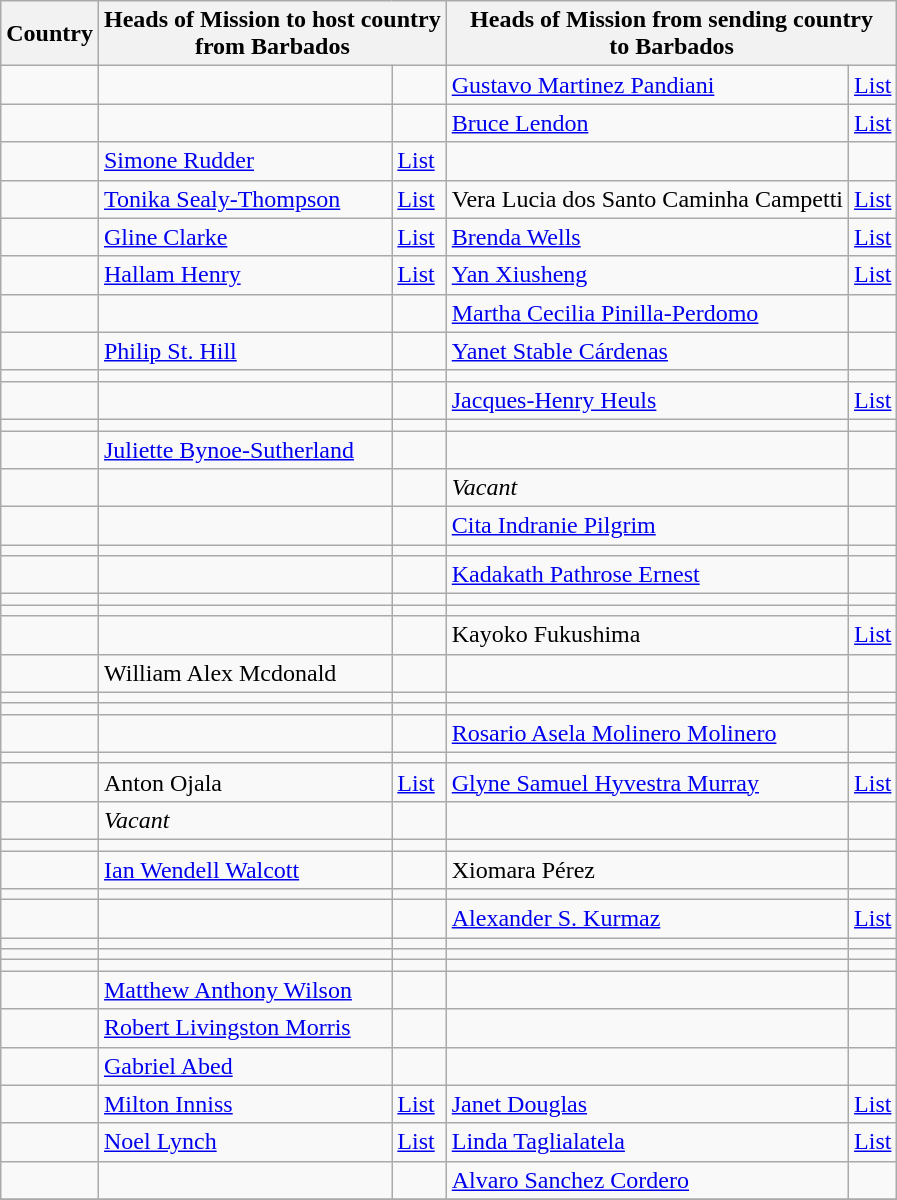<table class="wikitable">
<tr>
<th>Country</th>
<th colspan=2>Heads of Mission to host country<br>from Barbados</th>
<th colspan=2>Heads of Mission from sending country<br>to Barbados</th>
</tr>
<tr>
<td></td>
<td></td>
<td></td>
<td><a href='#'>Gustavo Martinez Pandiani</a></td>
<td><a href='#'>List</a></td>
</tr>
<tr>
<td></td>
<td></td>
<td></td>
<td><a href='#'>Bruce Lendon</a></td>
<td><a href='#'>List</a></td>
</tr>
<tr>
<td></td>
<td><a href='#'>Simone Rudder</a></td>
<td><a href='#'>List</a></td>
<td></td>
<td></td>
</tr>
<tr>
<td></td>
<td><a href='#'>Tonika Sealy-Thompson</a></td>
<td><a href='#'>List</a></td>
<td>Vera Lucia dos Santo Caminha Campetti</td>
<td><a href='#'>List</a></td>
</tr>
<tr>
<td></td>
<td><a href='#'>Gline Clarke</a></td>
<td><a href='#'>List</a></td>
<td><a href='#'>Brenda Wells</a></td>
<td><a href='#'>List</a></td>
</tr>
<tr>
<td></td>
<td><a href='#'>Hallam Henry</a></td>
<td><a href='#'>List</a></td>
<td><a href='#'>Yan Xiusheng</a></td>
<td><a href='#'>List</a></td>
</tr>
<tr>
<td></td>
<td></td>
<td></td>
<td><a href='#'>Martha Cecilia Pinilla-Perdomo</a></td>
<td></td>
</tr>
<tr>
<td></td>
<td><a href='#'>Philip St. Hill</a></td>
<td></td>
<td><a href='#'>Yanet Stable Cárdenas</a></td>
<td></td>
</tr>
<tr>
<td></td>
<td></td>
<td></td>
<td></td>
<td></td>
</tr>
<tr>
<td></td>
<td></td>
<td></td>
<td><a href='#'>Jacques-Henry Heuls</a></td>
<td><a href='#'>List</a></td>
</tr>
<tr>
<td></td>
<td></td>
<td></td>
<td></td>
<td></td>
</tr>
<tr>
<td></td>
<td><a href='#'>Juliette Bynoe-Sutherland</a></td>
<td></td>
<td></td>
<td></td>
</tr>
<tr>
<td></td>
<td></td>
<td></td>
<td><em>Vacant</em></td>
<td></td>
</tr>
<tr>
<td></td>
<td></td>
<td></td>
<td><a href='#'>Cita Indranie Pilgrim</a></td>
<td></td>
</tr>
<tr>
<td></td>
<td></td>
<td></td>
<td></td>
<td></td>
</tr>
<tr>
<td></td>
<td></td>
<td></td>
<td><a href='#'>Kadakath Pathrose Ernest</a></td>
<td></td>
</tr>
<tr>
<td></td>
<td></td>
<td></td>
<td></td>
<td></td>
</tr>
<tr>
<td></td>
<td></td>
<td></td>
<td></td>
<td></td>
</tr>
<tr>
<td></td>
<td></td>
<td></td>
<td>Kayoko Fukushima</td>
<td><a href='#'>List</a></td>
</tr>
<tr>
<td></td>
<td>William Alex Mcdonald</td>
<td></td>
<td></td>
<td></td>
</tr>
<tr>
<td></td>
<td></td>
<td></td>
<td></td>
<td></td>
</tr>
<tr>
<td></td>
<td></td>
<td></td>
<td></td>
<td></td>
</tr>
<tr>
<td></td>
<td></td>
<td></td>
<td><a href='#'>Rosario Asela Molinero Molinero</a></td>
<td></td>
</tr>
<tr>
<td></td>
<td></td>
<td></td>
<td></td>
<td></td>
</tr>
<tr>
<td></td>
<td>Anton Ojala</td>
<td><a href='#'>List</a></td>
<td><a href='#'>Glyne Samuel Hyvestra Murray</a></td>
<td><a href='#'>List</a></td>
</tr>
<tr>
<td></td>
<td><em>Vacant</em></td>
<td></td>
<td></td>
<td></td>
</tr>
<tr>
<td></td>
<td></td>
<td></td>
<td></td>
<td></td>
</tr>
<tr>
<td></td>
<td><a href='#'>Ian Wendell Walcott</a></td>
<td></td>
<td>Xiomara Pérez</td>
<td></td>
</tr>
<tr>
<td></td>
<td></td>
<td></td>
<td></td>
<td></td>
</tr>
<tr>
<td></td>
<td></td>
<td></td>
<td><a href='#'>Alexander S. Kurmaz</a></td>
<td><a href='#'>List</a></td>
</tr>
<tr>
<td></td>
<td></td>
<td></td>
<td></td>
<td></td>
</tr>
<tr>
<td></td>
<td></td>
<td></td>
<td></td>
<td></td>
</tr>
<tr>
<td></td>
<td></td>
<td></td>
<td></td>
<td></td>
</tr>
<tr>
<td></td>
<td><a href='#'>Matthew Anthony Wilson</a></td>
<td></td>
<td></td>
<td></td>
</tr>
<tr>
<td></td>
<td><a href='#'>Robert Livingston Morris</a></td>
<td></td>
<td></td>
<td></td>
</tr>
<tr>
<td></td>
<td><a href='#'>Gabriel Abed</a></td>
<td></td>
<td></td>
<td></td>
</tr>
<tr>
<td></td>
<td><a href='#'>Milton Inniss</a></td>
<td><a href='#'>List</a></td>
<td><a href='#'>Janet Douglas</a></td>
<td><a href='#'>List</a></td>
</tr>
<tr>
<td></td>
<td><a href='#'>Noel Lynch</a></td>
<td><a href='#'>List</a></td>
<td><a href='#'>Linda Taglialatela</a></td>
<td><a href='#'>List</a></td>
</tr>
<tr>
<td></td>
<td></td>
<td></td>
<td><a href='#'>Alvaro Sanchez Cordero</a></td>
<td></td>
</tr>
<tr>
</tr>
</table>
